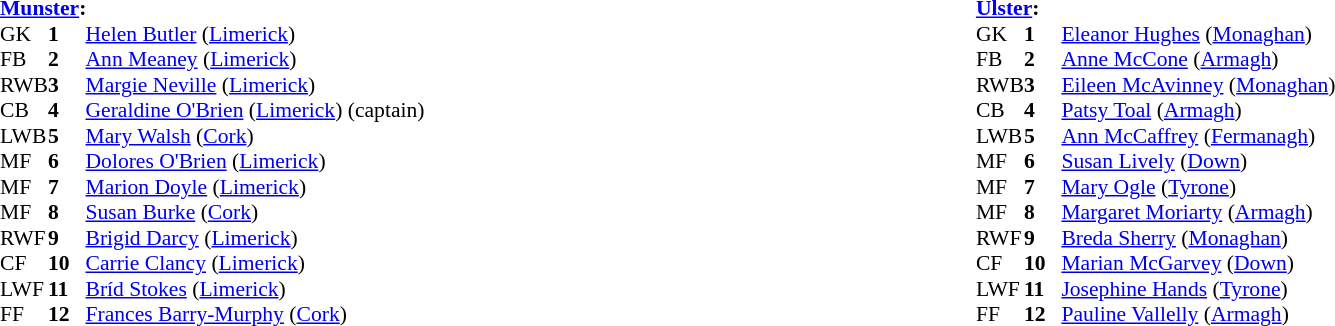<table width="100%">
<tr>
<td valign="top"></td>
<td valign="top" width="50%"><br><table style="font-size: 90%" cellspacing="0" cellpadding="0" align=center>
<tr>
<td colspan="4"><strong><a href='#'>Munster</a>:</strong></td>
</tr>
<tr>
<th width="25"></th>
<th width="25"></th>
</tr>
<tr>
<td>GK</td>
<td><strong>1</strong></td>
<td><a href='#'>Helen Butler</a> (<a href='#'>Limerick</a>)</td>
</tr>
<tr>
<td>FB</td>
<td><strong>2</strong></td>
<td><a href='#'>Ann Meaney</a> (<a href='#'>Limerick</a>)</td>
</tr>
<tr>
<td>RWB</td>
<td><strong>3</strong></td>
<td><a href='#'>Margie Neville</a> (<a href='#'>Limerick</a>)</td>
</tr>
<tr>
<td>CB</td>
<td><strong>4</strong></td>
<td><a href='#'>Geraldine O'Brien</a> (<a href='#'>Limerick</a>) (captain)</td>
</tr>
<tr>
<td>LWB</td>
<td><strong>5</strong></td>
<td><a href='#'>Mary Walsh</a> (<a href='#'>Cork</a>)</td>
</tr>
<tr>
<td>MF</td>
<td><strong>6</strong></td>
<td><a href='#'>Dolores O'Brien</a> (<a href='#'>Limerick</a>)</td>
</tr>
<tr>
<td>MF</td>
<td><strong>7</strong></td>
<td><a href='#'>Marion Doyle</a> (<a href='#'>Limerick</a>)</td>
</tr>
<tr>
<td>MF</td>
<td><strong>8</strong></td>
<td><a href='#'>Susan Burke</a> (<a href='#'>Cork</a>)</td>
</tr>
<tr>
<td>RWF</td>
<td><strong>9</strong></td>
<td><a href='#'>Brigid Darcy</a> (<a href='#'>Limerick</a>)</td>
</tr>
<tr>
<td>CF</td>
<td><strong>10</strong></td>
<td><a href='#'>Carrie Clancy</a> (<a href='#'>Limerick</a>)</td>
</tr>
<tr>
<td>LWF</td>
<td><strong>11</strong></td>
<td><a href='#'>Bríd Stokes</a> (<a href='#'>Limerick</a>)</td>
</tr>
<tr>
<td>FF</td>
<td><strong>12</strong></td>
<td><a href='#'>Frances Barry-Murphy</a> (<a href='#'>Cork</a>)</td>
</tr>
<tr>
</tr>
</table>
</td>
<td valign="top" width="50%"><br><table style="font-size: 90%" cellspacing="0" cellpadding="0" align=center>
<tr>
<td colspan="4"><strong><a href='#'>Ulster</a>:</strong></td>
</tr>
<tr>
<th width="25"></th>
<th width="25"></th>
</tr>
<tr>
<td>GK</td>
<td><strong>1</strong></td>
<td><a href='#'>Eleanor Hughes</a> (<a href='#'>Monaghan</a>)</td>
</tr>
<tr>
<td>FB</td>
<td><strong>2</strong></td>
<td><a href='#'>Anne McCone</a> (<a href='#'>Armagh</a>)</td>
</tr>
<tr>
<td>RWB</td>
<td><strong>3</strong></td>
<td><a href='#'>Eileen McAvinney</a> (<a href='#'>Monaghan</a>)</td>
</tr>
<tr>
<td>CB</td>
<td><strong>4</strong></td>
<td><a href='#'>Patsy Toal</a> (<a href='#'>Armagh</a>)</td>
</tr>
<tr>
<td>LWB</td>
<td><strong>5</strong></td>
<td><a href='#'>Ann McCaffrey</a> (<a href='#'>Fermanagh</a>)</td>
</tr>
<tr>
<td>MF</td>
<td><strong>6</strong></td>
<td><a href='#'>Susan Lively</a> (<a href='#'>Down</a>)</td>
</tr>
<tr>
<td>MF</td>
<td><strong>7</strong></td>
<td><a href='#'>Mary Ogle</a> (<a href='#'>Tyrone</a>)</td>
</tr>
<tr>
<td>MF</td>
<td><strong>8</strong></td>
<td><a href='#'>Margaret Moriarty</a> (<a href='#'>Armagh</a>)</td>
</tr>
<tr>
<td>RWF</td>
<td><strong>9</strong></td>
<td><a href='#'>Breda Sherry</a> (<a href='#'>Monaghan</a>)</td>
</tr>
<tr>
<td>CF</td>
<td><strong>10</strong></td>
<td><a href='#'>Marian McGarvey</a> (<a href='#'>Down</a>)</td>
</tr>
<tr>
<td>LWF</td>
<td><strong>11</strong></td>
<td><a href='#'>Josephine Hands</a> (<a href='#'>Tyrone</a>)</td>
</tr>
<tr>
<td>FF</td>
<td><strong>12</strong></td>
<td><a href='#'>Pauline Vallelly</a> (<a href='#'>Armagh</a>)</td>
</tr>
<tr>
</tr>
</table>
</td>
</tr>
</table>
